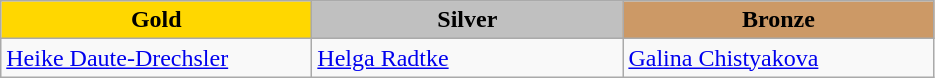<table class="wikitable" style="text-align:left">
<tr align="center">
<td width=200 bgcolor=gold><strong>Gold</strong></td>
<td width=200 bgcolor=silver><strong>Silver</strong></td>
<td width=200 bgcolor=CC9966><strong>Bronze</strong></td>
</tr>
<tr>
<td><a href='#'>Heike Daute-Drechsler</a><br><em></em></td>
<td><a href='#'>Helga Radtke</a><br><em></em></td>
<td><a href='#'>Galina Chistyakova</a><br><em></em></td>
</tr>
</table>
